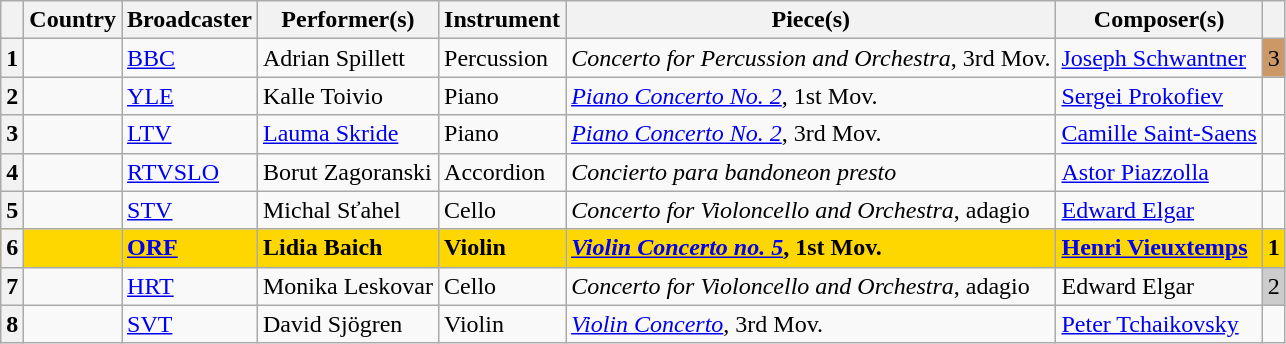<table class="wikitable sortable plainrowheaders">
<tr>
<th scope="col"></th>
<th scope="col">Country</th>
<th scope="col">Broadcaster</th>
<th scope="col">Performer(s)</th>
<th scope="col">Instrument</th>
<th scope="col">Piece(s)</th>
<th scope="col">Composer(s)</th>
<th scope="col"></th>
</tr>
<tr>
<th scope="row" style="text-align:center;">1</th>
<td></td>
<td><a href='#'>BBC</a></td>
<td>Adrian Spillett</td>
<td>Percussion</td>
<td><em>Concerto for Percussion and Orchestra</em>, 3rd Mov.</td>
<td><a href='#'>Joseph Schwantner</a></td>
<td style="text-align:center; background-color:#C96;">3</td>
</tr>
<tr>
<th scope="row" style="text-align:center;">2</th>
<td></td>
<td><a href='#'>YLE</a></td>
<td>Kalle Toivio</td>
<td>Piano</td>
<td><em><a href='#'>Piano Concerto No. 2</a></em>, 1st Mov.</td>
<td><a href='#'>Sergei Prokofiev</a></td>
<td></td>
</tr>
<tr>
<th scope="row" style="text-align:center;">3</th>
<td></td>
<td><a href='#'>LTV</a></td>
<td><a href='#'>Lauma Skride</a></td>
<td>Piano</td>
<td><em><a href='#'>Piano Concerto No. 2</a></em>, 3rd Mov.</td>
<td><a href='#'>Camille Saint-Saens</a></td>
<td></td>
</tr>
<tr>
<th scope="row" style="text-align:center;">4</th>
<td></td>
<td><a href='#'>RTVSLO</a></td>
<td>Borut Zagoranski</td>
<td>Accordion</td>
<td><em>Concierto para bandoneon presto</em></td>
<td><a href='#'>Astor Piazzolla</a></td>
<td></td>
</tr>
<tr>
<th scope="row" style="text-align:center;">5</th>
<td></td>
<td><a href='#'>STV</a></td>
<td>Michal Sťahel</td>
<td>Cello</td>
<td><em>Concerto for Violoncello and Orchestra</em>, adagio</td>
<td><a href='#'>Edward Elgar</a></td>
<td></td>
</tr>
<tr style="font-weight:bold; background:gold;">
<th scope="row" style="text-align:center;">6</th>
<td></td>
<td><a href='#'>ORF</a></td>
<td>Lidia Baich</td>
<td>Violin</td>
<td><em><a href='#'>Violin Concerto no. 5</a></em>, 1st Mov.</td>
<td><a href='#'>Henri Vieuxtemps</a></td>
<td style="text-align:center;">1</td>
</tr>
<tr>
<th scope="row" style="text-align:center;">7</th>
<td></td>
<td><a href='#'>HRT</a></td>
<td>Monika Leskovar</td>
<td>Cello</td>
<td><em>Concerto for Violoncello and Orchestra</em>, adagio</td>
<td>Edward Elgar</td>
<td style="text-align:center; background-color:#CCC;">2</td>
</tr>
<tr>
<th scope="row" style="text-align:center;">8</th>
<td></td>
<td><a href='#'>SVT</a></td>
<td>David Sjögren</td>
<td>Violin</td>
<td><em><a href='#'>Violin Concerto</a></em>, 3rd Mov.</td>
<td><a href='#'>Peter Tchaikovsky</a></td>
<td></td>
</tr>
</table>
